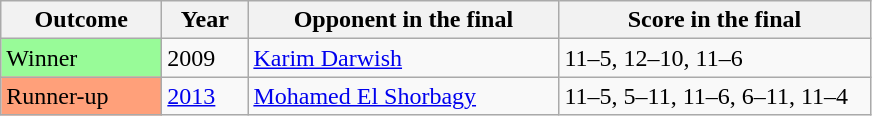<table class="sortable wikitable">
<tr>
<th width="100">Outcome</th>
<th width="50">Year</th>
<th width="200">Opponent in the final</th>
<th width="200">Score in the final</th>
</tr>
<tr>
<td bgcolor="98FB98">Winner</td>
<td>2009</td>
<td>   <a href='#'>Karim Darwish</a></td>
<td>11–5, 12–10, 11–6</td>
</tr>
<tr>
<td bgcolor="ffa07a">Runner-up</td>
<td><a href='#'>2013</a></td>
<td>   <a href='#'>Mohamed El Shorbagy</a></td>
<td>11–5, 5–11, 11–6, 6–11, 11–4</td>
</tr>
</table>
